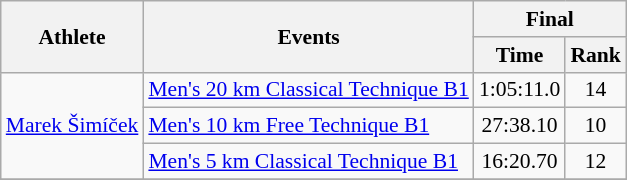<table class="wikitable" style="font-size:90%">
<tr>
<th rowspan="2">Athlete</th>
<th rowspan="2">Events</th>
<th colspan="2">Final</th>
</tr>
<tr>
<th>Time</th>
<th>Rank</th>
</tr>
<tr>
<td rowspan="3"><a href='#'>Marek Šimíček</a></td>
<td><a href='#'>Men's 20 km Classical Technique B1</a></td>
<td align="center">1:05:11.0</td>
<td align="center">14</td>
</tr>
<tr>
<td><a href='#'>Men's 10 km Free Technique B1</a></td>
<td align="center">27:38.10</td>
<td align="center">10</td>
</tr>
<tr>
<td><a href='#'>Men's 5 km Classical Technique B1</a></td>
<td align="center">16:20.70</td>
<td align="center">12</td>
</tr>
<tr>
</tr>
</table>
